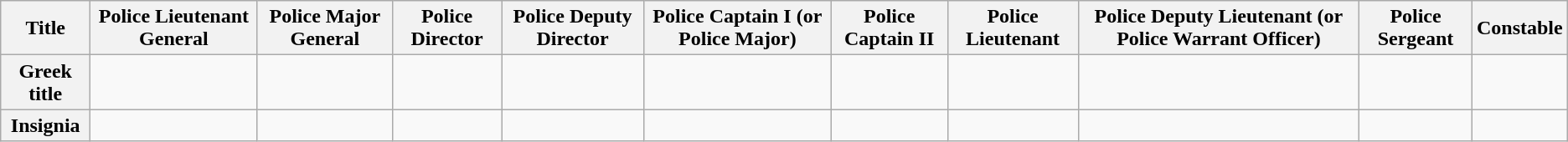<table class="wikitable">
<tr>
<th>Title</th>
<th>Police Lieutenant General</th>
<th>Police Major General</th>
<th>Police Director</th>
<th>Police Deputy Director</th>
<th>Police Captain I (or Police Major)</th>
<th>Police Captain II</th>
<th>Police Lieutenant</th>
<th>Police Deputy Lieutenant (or Police Warrant Officer)</th>
<th>Police Sergeant</th>
<th>Constable</th>
</tr>
<tr>
<th>Greek title</th>
<td></td>
<td></td>
<td></td>
<td></td>
<td></td>
<td></td>
<td></td>
<td></td>
<td></td>
<td></td>
</tr>
<tr>
<th>Insignia</th>
<td></td>
<td></td>
<td></td>
<td></td>
<td></td>
<td></td>
<td></td>
<td></td>
<td></td>
<td></td>
</tr>
</table>
